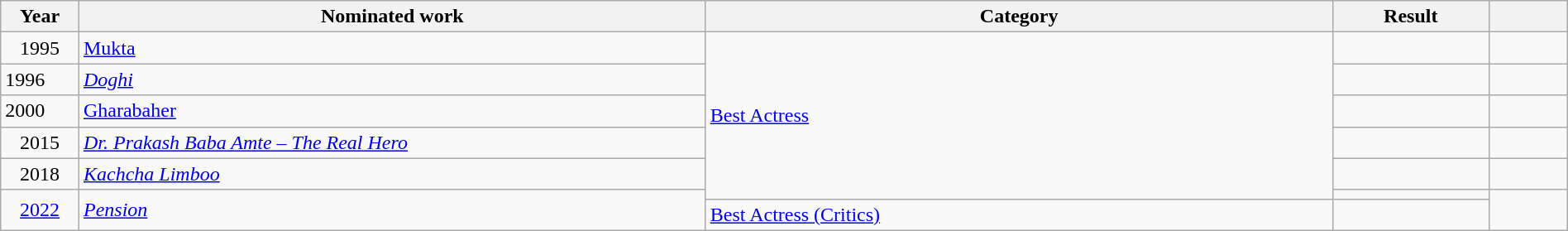<table class="wikitable sortable" width=100%>
<tr>
<th width=5%>Year</th>
<th width=40%>Nominated work</th>
<th width=40%>Category</th>
<th width=10%>Result</th>
<th width=5%></th>
</tr>
<tr>
<td style="text-align:center;">1995</td>
<td><a href='#'>Mukta</a></td>
<td rowspan="6"><a href='#'>Best Actress</a></td>
<td></td>
<td></td>
</tr>
<tr>
<td>1996</td>
<td><em><a href='#'>Doghi</a></em></td>
<td></td>
<td style="text-align:center;"></td>
</tr>
<tr>
<td>2000</td>
<td><a href='#'>Gharabaher</a></td>
<td></td>
<td></td>
</tr>
<tr>
<td style="text-align:center;">2015</td>
<td><em><a href='#'>Dr. Prakash Baba Amte – The Real Hero</a></em></td>
<td></td>
<td style="text-align:center;"></td>
</tr>
<tr>
<td style="text-align:center;">2018</td>
<td><em><a href='#'>Kachcha Limboo</a></em></td>
<td></td>
<td style="text-align:center;"></td>
</tr>
<tr>
<td rowspan="2" style="text-align:center;"><a href='#'>2022</a></td>
<td rowspan="2"><a href='#'><em>Pension</em></a></td>
<td></td>
<td rowspan="2" style="text-align:center;"></td>
</tr>
<tr>
<td><a href='#'>Best Actress (Critics)</a></td>
<td></td>
</tr>
</table>
